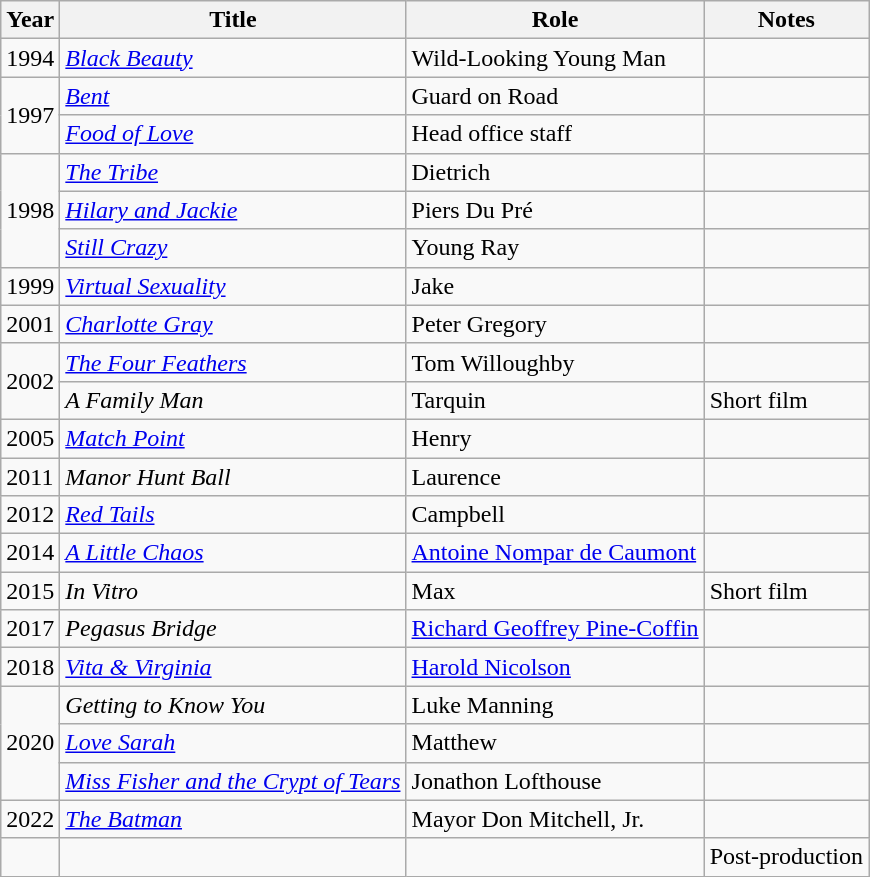<table class="wikitable">
<tr>
<th>Year</th>
<th>Title</th>
<th>Role</th>
<th>Notes</th>
</tr>
<tr>
<td>1994</td>
<td><a href='#'><em>Black Beauty</em></a></td>
<td>Wild-Looking Young Man</td>
<td></td>
</tr>
<tr>
<td rowspan="2">1997</td>
<td><a href='#'><em>Bent</em></a></td>
<td>Guard on Road</td>
<td></td>
</tr>
<tr>
<td><a href='#'><em>Food of Love</em></a></td>
<td>Head office staff</td>
<td></td>
</tr>
<tr>
<td rowspan="3">1998</td>
<td><a href='#'><em>The Tribe</em></a></td>
<td>Dietrich</td>
<td></td>
</tr>
<tr>
<td><em><a href='#'>Hilary and Jackie</a></em></td>
<td>Piers Du Pré</td>
<td></td>
</tr>
<tr>
<td><em><a href='#'>Still Crazy</a></em></td>
<td>Young Ray</td>
<td></td>
</tr>
<tr>
<td>1999</td>
<td><em><a href='#'>Virtual Sexuality</a></em></td>
<td>Jake</td>
<td></td>
</tr>
<tr>
<td>2001</td>
<td><a href='#'><em>Charlotte Gray</em></a></td>
<td>Peter Gregory</td>
<td></td>
</tr>
<tr>
<td rowspan="2">2002</td>
<td><a href='#'><em>The Four Feathers</em></a></td>
<td>Tom Willoughby</td>
<td></td>
</tr>
<tr>
<td><em>A Family Man</em></td>
<td>Tarquin</td>
<td>Short film</td>
</tr>
<tr>
<td>2005</td>
<td><em><a href='#'>Match Point</a></em></td>
<td>Henry</td>
<td></td>
</tr>
<tr>
<td>2011</td>
<td><em>Manor Hunt Ball</em></td>
<td>Laurence</td>
<td></td>
</tr>
<tr>
<td>2012</td>
<td><em><a href='#'>Red Tails</a></em></td>
<td>Campbell</td>
<td></td>
</tr>
<tr>
<td>2014</td>
<td><em><a href='#'>A Little Chaos</a></em></td>
<td><a href='#'>Antoine Nompar de Caumont</a></td>
<td></td>
</tr>
<tr>
<td>2015</td>
<td><em>In Vitro</em></td>
<td>Max</td>
<td>Short film</td>
</tr>
<tr>
<td>2017</td>
<td><em>Pegasus Bridge</em></td>
<td><a href='#'>Richard Geoffrey Pine-Coffin</a></td>
<td></td>
</tr>
<tr>
<td>2018</td>
<td><em><a href='#'>Vita & Virginia</a></em></td>
<td><a href='#'>Harold Nicolson</a></td>
<td></td>
</tr>
<tr>
<td rowspan="3">2020</td>
<td><em>Getting to Know You</em></td>
<td>Luke Manning</td>
<td></td>
</tr>
<tr>
<td><em><a href='#'>Love Sarah</a></em></td>
<td>Matthew</td>
<td></td>
</tr>
<tr>
<td><em><a href='#'>Miss Fisher and the Crypt of Tears</a></em></td>
<td>Jonathon Lofthouse</td>
<td></td>
</tr>
<tr>
<td>2022</td>
<td><a href='#'><em>The Batman</em></a></td>
<td>Mayor Don Mitchell, Jr.</td>
<td></td>
</tr>
<tr>
<td></td>
<td></td>
<td></td>
<td>Post-production</td>
</tr>
</table>
